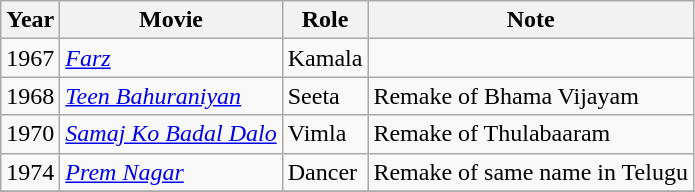<table class="wikitable sortable">
<tr>
<th>Year</th>
<th>Movie</th>
<th>Role</th>
<th>Note</th>
</tr>
<tr>
<td>1967</td>
<td><em><a href='#'>Farz</a></em></td>
<td>Kamala</td>
<td></td>
</tr>
<tr>
<td>1968</td>
<td><em><a href='#'>Teen Bahuraniyan</a></em></td>
<td>Seeta</td>
<td>Remake of Bhama Vijayam</td>
</tr>
<tr>
<td>1970</td>
<td><em><a href='#'>Samaj Ko Badal Dalo</a></em></td>
<td>Vimla</td>
<td>Remake of Thulabaaram</td>
</tr>
<tr>
<td>1974</td>
<td><em><a href='#'>Prem Nagar</a></em></td>
<td>Dancer</td>
<td>Remake of same name in Telugu</td>
</tr>
<tr>
</tr>
</table>
